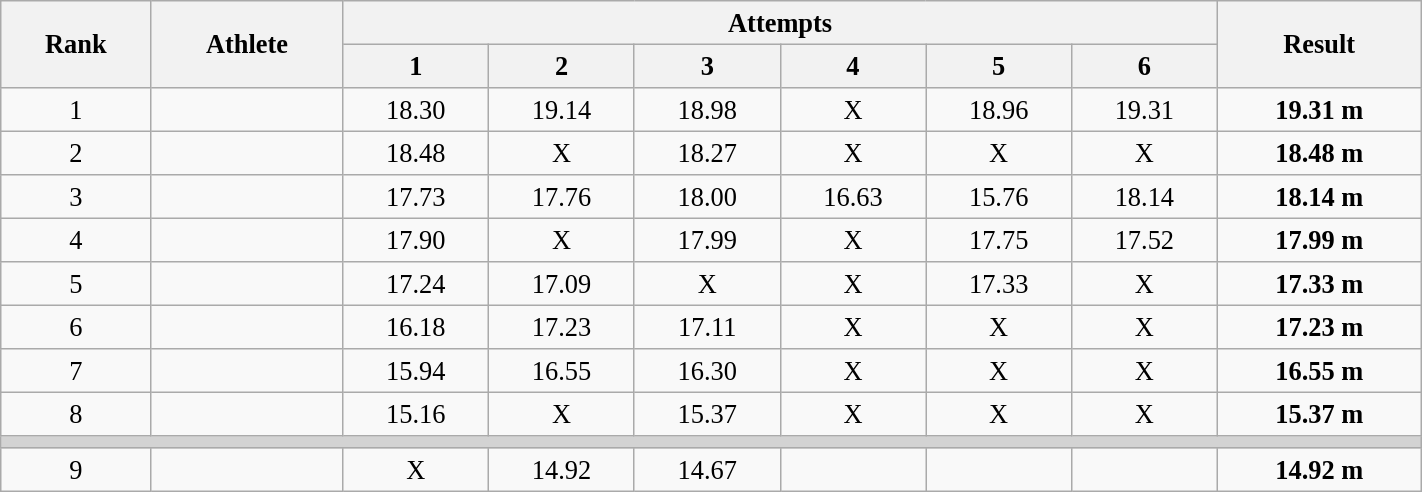<table class="wikitable" style=" text-align:center; font-size:110%;" width="75%">
<tr>
<th rowspan="2">Rank</th>
<th rowspan="2">Athlete</th>
<th colspan="6">Attempts</th>
<th rowspan="2">Result</th>
</tr>
<tr>
<th>1</th>
<th>2</th>
<th>3</th>
<th>4</th>
<th>5</th>
<th>6</th>
</tr>
<tr>
<td>1</td>
<td align=left></td>
<td>18.30</td>
<td>19.14</td>
<td>18.98</td>
<td>X</td>
<td>18.96</td>
<td>19.31</td>
<td><strong>19.31 m</strong></td>
</tr>
<tr>
<td>2</td>
<td align=left></td>
<td>18.48</td>
<td>X</td>
<td>18.27</td>
<td>X</td>
<td>X</td>
<td>X</td>
<td><strong>18.48 m</strong></td>
</tr>
<tr>
<td>3</td>
<td align=left></td>
<td>17.73</td>
<td>17.76</td>
<td>18.00</td>
<td>16.63</td>
<td>15.76</td>
<td>18.14</td>
<td><strong>18.14 m</strong> </td>
</tr>
<tr>
<td>4</td>
<td align=left></td>
<td>17.90</td>
<td>X</td>
<td>17.99</td>
<td>X</td>
<td>17.75</td>
<td>17.52</td>
<td><strong>17.99 m</strong></td>
</tr>
<tr>
<td>5</td>
<td align=left></td>
<td>17.24</td>
<td>17.09</td>
<td>X</td>
<td>X</td>
<td>17.33</td>
<td>X</td>
<td><strong>17.33 m</strong></td>
</tr>
<tr>
<td>6</td>
<td align=left></td>
<td>16.18</td>
<td>17.23</td>
<td>17.11</td>
<td>X</td>
<td>X</td>
<td>X</td>
<td><strong>17.23 m </strong></td>
</tr>
<tr>
<td>7</td>
<td align=left></td>
<td>15.94</td>
<td>16.55</td>
<td>16.30</td>
<td>X</td>
<td>X</td>
<td>X</td>
<td><strong>16.55 m</strong></td>
</tr>
<tr>
<td>8</td>
<td align=left></td>
<td>15.16</td>
<td>X</td>
<td>15.37</td>
<td>X</td>
<td>X</td>
<td>X</td>
<td><strong>15.37 m</strong></td>
</tr>
<tr>
<td colspan=9 bgcolor=lightgray></td>
</tr>
<tr>
<td>9</td>
<td align=left></td>
<td>X</td>
<td>14.92</td>
<td>14.67</td>
<td></td>
<td></td>
<td></td>
<td><strong>14.92 m</strong></td>
</tr>
</table>
